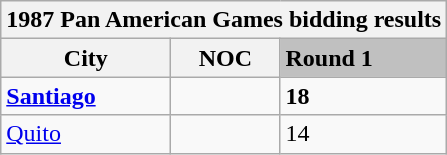<table class="wikitable">
<tr>
<th colspan="7">1987 Pan American Games bidding results</th>
</tr>
<tr>
<th>City</th>
<th>NOC</th>
<td bgcolor="silver"><strong>Round 1</strong></td>
</tr>
<tr>
<td><strong><a href='#'>Santiago</a></strong></td>
<td><strong></strong></td>
<td><strong>18</strong></td>
</tr>
<tr>
<td><a href='#'>Quito</a></td>
<td></td>
<td>14</td>
</tr>
</table>
